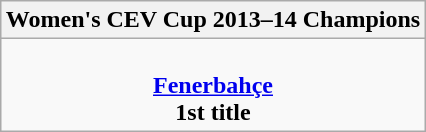<table class=wikitable style="text-align:center; margin:auto">
<tr>
<th>Women's CEV Cup 2013–14 Champions</th>
</tr>
<tr>
<td> <br><strong><a href='#'>Fenerbahçe</a></strong><br><strong>1st title</strong></td>
</tr>
</table>
